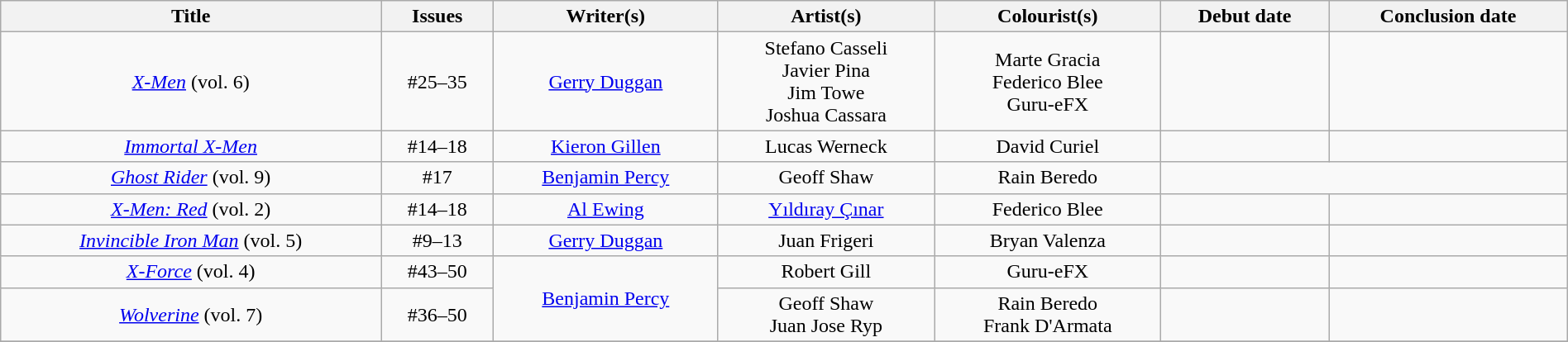<table class="wikitable" style="text-align:center; width:100%">
<tr>
<th scope="col">Title</th>
<th scope="col">Issues</th>
<th scope="col">Writer(s)</th>
<th scope="col">Artist(s)</th>
<th scope="col">Colourist(s)</th>
<th scope="col">Debut date</th>
<th scope="col">Conclusion date</th>
</tr>
<tr>
<td><em><a href='#'>X-Men</a></em> (vol. 6)</td>
<td>#25–35</td>
<td><a href='#'>Gerry Duggan</a></td>
<td>Stefano Casseli<br>Javier Pina<br>Jim Towe<br>Joshua Cassara</td>
<td>Marte Gracia<br>Federico Blee<br>Guru-eFX</td>
<td></td>
<td></td>
</tr>
<tr>
<td><em><a href='#'>Immortal X-Men</a></em></td>
<td>#14–18</td>
<td><a href='#'>Kieron Gillen</a></td>
<td>Lucas Werneck</td>
<td>David Curiel</td>
<td></td>
<td></td>
</tr>
<tr>
<td><em><a href='#'>Ghost Rider</a></em> (vol. 9)</td>
<td>#17</td>
<td><a href='#'>Benjamin Percy</a></td>
<td>Geoff Shaw</td>
<td>Rain Beredo</td>
<td colspan="2"></td>
</tr>
<tr>
<td><em><a href='#'>X-Men: Red</a></em> (vol. 2)</td>
<td>#14–18</td>
<td><a href='#'>Al Ewing</a></td>
<td><a href='#'>Yıldıray Çınar</a></td>
<td>Federico Blee</td>
<td></td>
<td></td>
</tr>
<tr>
<td><em><a href='#'>Invincible Iron Man</a></em> (vol. 5)</td>
<td>#9–13</td>
<td><a href='#'>Gerry Duggan</a></td>
<td>Juan Frigeri</td>
<td>Bryan Valenza</td>
<td></td>
<td></td>
</tr>
<tr>
<td><em><a href='#'>X-Force</a></em> (vol. 4)</td>
<td>#43–50</td>
<td rowspan="2"><a href='#'>Benjamin Percy</a></td>
<td>Robert Gill</td>
<td>Guru-eFX</td>
<td></td>
<td></td>
</tr>
<tr>
<td><em><a href='#'>Wolverine</a></em> (vol. 7)</td>
<td>#36–50</td>
<td>Geoff Shaw<br>Juan Jose Ryp</td>
<td>Rain Beredo<br>Frank D'Armata</td>
<td></td>
<td></td>
</tr>
<tr>
</tr>
</table>
